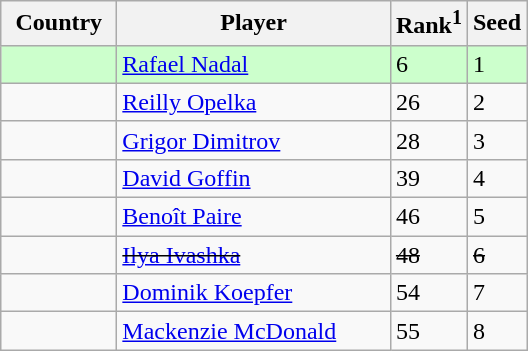<table class="sortable wikitable">
<tr>
<th width="70">Country</th>
<th width="175">Player</th>
<th>Rank<sup>1</sup></th>
<th>Seed</th>
</tr>
<tr style="background:#cfc;">
<td></td>
<td><a href='#'>Rafael Nadal</a></td>
<td>6</td>
<td>1</td>
</tr>
<tr>
<td></td>
<td><a href='#'>Reilly Opelka</a></td>
<td>26</td>
<td>2</td>
</tr>
<tr>
<td></td>
<td><a href='#'>Grigor Dimitrov</a></td>
<td>28</td>
<td>3</td>
</tr>
<tr>
<td></td>
<td><a href='#'>David Goffin</a></td>
<td>39</td>
<td>4</td>
</tr>
<tr>
<td></td>
<td><a href='#'>Benoît Paire</a></td>
<td>46</td>
<td>5</td>
</tr>
<tr>
<td><s></s></td>
<td><s><a href='#'>Ilya Ivashka</a></s></td>
<td><s> 48 </s></td>
<td><s> 6 </s></td>
</tr>
<tr>
<td></td>
<td><a href='#'>Dominik Koepfer</a></td>
<td>54</td>
<td>7</td>
</tr>
<tr>
<td></td>
<td><a href='#'>Mackenzie McDonald</a></td>
<td>55</td>
<td>8</td>
</tr>
</table>
